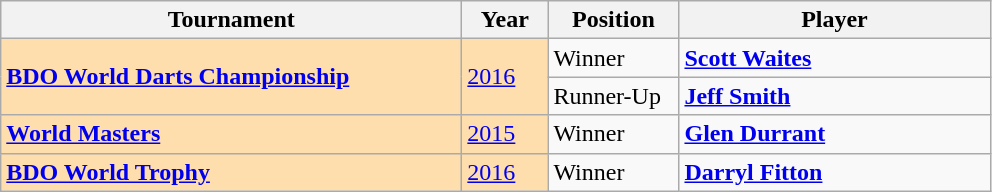<table class="wikitable">
<tr>
<th width=300>Tournament</th>
<th width=50>Year</th>
<th width=80>Position</th>
<th width=200>Player</th>
</tr>
<tr>
<td rowspan="2" style="background:#ffdead;"><strong><a href='#'>BDO World Darts Championship</a></strong></td>
<td rowspan="2" style="background:#ffdead;"><a href='#'>2016</a></td>
<td>Winner</td>
<td> <strong><a href='#'>Scott Waites</a></strong></td>
</tr>
<tr>
<td>Runner-Up</td>
<td> <strong><a href='#'>Jeff Smith</a></strong></td>
</tr>
<tr>
<td rowspan="1" style="background:#ffdead;"><strong><a href='#'>World Masters</a></strong></td>
<td rowspan="1" style="background:#ffdead;"><a href='#'>2015</a></td>
<td>Winner</td>
<td> <strong><a href='#'>Glen Durrant</a></strong></td>
</tr>
<tr>
<td rowspan="1" style="background:#ffdead;"><strong><a href='#'>BDO World Trophy</a></strong></td>
<td rowspan="1" style="background:#ffdead;"><a href='#'>2016</a></td>
<td>Winner</td>
<td> <strong><a href='#'>Darryl Fitton</a></strong></td>
</tr>
</table>
